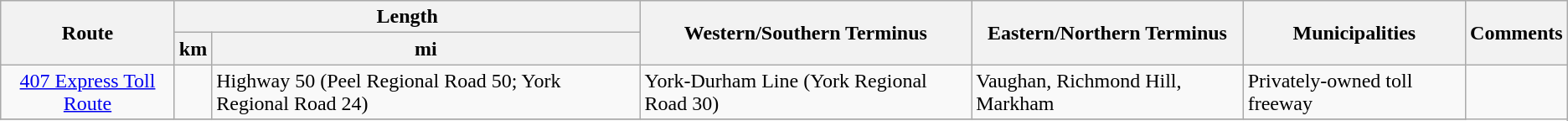<table class="wikitable sortable">
<tr>
<th rowspan=2>Route</th>
<th colspan=2>Length</th>
<th rowspan=2 class="unsortable">Western/Southern Terminus</th>
<th rowspan=2 class="unsortable">Eastern/Northern Terminus</th>
<th rowspan=2 class="unsortable">Municipalities</th>
<th rowspan=2 class="unsortable">Comments</th>
</tr>
<tr>
<th>km</th>
<th>mi</th>
</tr>
<tr>
<td align="center"> <a href='#'>407 Express Toll Route</a></td>
<td></td>
<td>Highway 50 (Peel Regional Road 50; York Regional Road 24)</td>
<td>York-Durham Line (York Regional Road 30)</td>
<td>Vaughan, Richmond Hill, Markham</td>
<td>Privately-owned toll freeway</td>
</tr>
<tr>
</tr>
</table>
